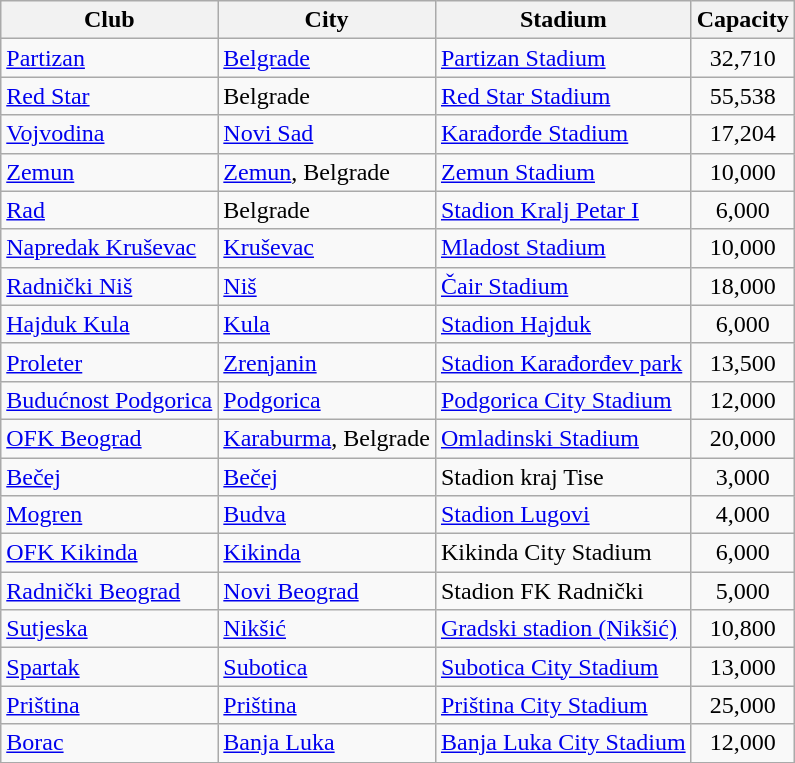<table class="wikitable sortable">
<tr>
<th>Club</th>
<th>City</th>
<th>Stadium</th>
<th>Capacity</th>
</tr>
<tr>
<td><a href='#'>Partizan</a></td>
<td><a href='#'>Belgrade</a></td>
<td><a href='#'>Partizan Stadium</a></td>
<td align="center">32,710</td>
</tr>
<tr>
<td><a href='#'>Red Star</a></td>
<td>Belgrade</td>
<td><a href='#'>Red Star Stadium</a></td>
<td align="center">55,538</td>
</tr>
<tr>
<td><a href='#'>Vojvodina</a></td>
<td><a href='#'>Novi Sad</a></td>
<td><a href='#'>Karađorđe Stadium</a></td>
<td align="center">17,204</td>
</tr>
<tr>
<td><a href='#'>Zemun</a></td>
<td><a href='#'>Zemun</a>, Belgrade</td>
<td><a href='#'>Zemun Stadium</a></td>
<td align="center">10,000</td>
</tr>
<tr>
<td><a href='#'>Rad</a></td>
<td>Belgrade</td>
<td><a href='#'>Stadion Kralj Petar I</a></td>
<td align="center">6,000</td>
</tr>
<tr>
<td><a href='#'>Napredak Kruševac</a></td>
<td><a href='#'>Kruševac</a></td>
<td><a href='#'>Mladost Stadium</a></td>
<td align="center">10,000</td>
</tr>
<tr>
<td><a href='#'>Radnički Niš</a></td>
<td><a href='#'>Niš</a></td>
<td><a href='#'>Čair Stadium</a></td>
<td align="center">18,000</td>
</tr>
<tr>
<td><a href='#'>Hajduk Kula</a></td>
<td><a href='#'>Kula</a></td>
<td><a href='#'>Stadion Hajduk</a></td>
<td align="center">6,000</td>
</tr>
<tr>
<td><a href='#'>Proleter</a></td>
<td><a href='#'>Zrenjanin</a></td>
<td><a href='#'>Stadion Karađorđev park</a></td>
<td align="center">13,500</td>
</tr>
<tr>
<td><a href='#'>Budućnost Podgorica</a></td>
<td><a href='#'>Podgorica</a></td>
<td><a href='#'>Podgorica City Stadium</a></td>
<td align="center">12,000</td>
</tr>
<tr>
<td><a href='#'>OFK Beograd</a></td>
<td><a href='#'>Karaburma</a>, Belgrade</td>
<td><a href='#'>Omladinski Stadium</a></td>
<td align="center">20,000</td>
</tr>
<tr>
<td><a href='#'>Bečej</a></td>
<td><a href='#'>Bečej</a></td>
<td>Stadion kraj Tise</td>
<td align="center">3,000</td>
</tr>
<tr>
<td><a href='#'>Mogren</a></td>
<td><a href='#'>Budva</a></td>
<td><a href='#'>Stadion Lugovi</a></td>
<td align="center">4,000</td>
</tr>
<tr>
<td><a href='#'>OFK Kikinda</a></td>
<td><a href='#'>Kikinda</a></td>
<td>Kikinda City Stadium</td>
<td align="center">6,000</td>
</tr>
<tr>
<td><a href='#'>Radnički Beograd</a></td>
<td><a href='#'>Novi Beograd</a></td>
<td>Stadion FK Radnički</td>
<td align="center">5,000</td>
</tr>
<tr>
<td><a href='#'>Sutjeska</a></td>
<td><a href='#'>Nikšić</a></td>
<td><a href='#'>Gradski stadion (Nikšić)</a></td>
<td align="center">10,800</td>
</tr>
<tr>
<td><a href='#'>Spartak</a></td>
<td><a href='#'>Subotica</a></td>
<td><a href='#'>Subotica City Stadium</a></td>
<td align="center">13,000</td>
</tr>
<tr>
<td><a href='#'>Priština</a></td>
<td><a href='#'>Priština</a></td>
<td><a href='#'>Priština City Stadium</a></td>
<td align="center">25,000</td>
</tr>
<tr>
<td><a href='#'>Borac</a></td>
<td><a href='#'>Banja Luka</a></td>
<td><a href='#'>Banja Luka City Stadium</a></td>
<td align="center">12,000</td>
</tr>
<tr>
</tr>
</table>
